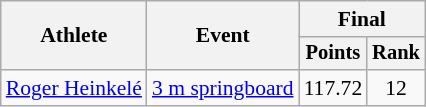<table class="wikitable" style="font-size:90%;">
<tr>
<th rowspan=2>Athlete</th>
<th rowspan=2>Event</th>
<th colspan=2>Final</th>
</tr>
<tr style="font-size:95%">
<th>Points</th>
<th>Rank</th>
</tr>
<tr align=center>
<td align=left><a href='#'>Roger Heinkelé</a></td>
<td align=left><a href='#'>3 m springboard</a></td>
<td>117.72</td>
<td>12</td>
</tr>
</table>
